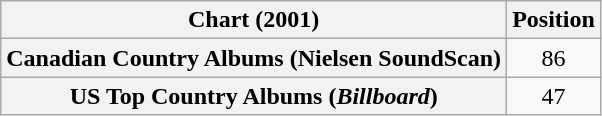<table class="wikitable plainrowheaders" style="text-align:center">
<tr>
<th scope="col">Chart (2001)</th>
<th scope="col">Position</th>
</tr>
<tr>
<th scope="row">Canadian Country Albums (Nielsen SoundScan)</th>
<td>86</td>
</tr>
<tr>
<th scope="row">US Top Country Albums (<em>Billboard</em>)</th>
<td>47</td>
</tr>
</table>
